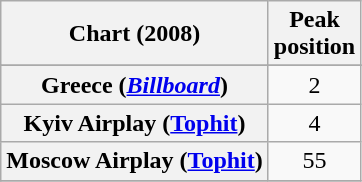<table class="wikitable sortable plainrowheaders">
<tr>
<th scope="col">Chart (2008)</th>
<th scope="col">Peak<br>position</th>
</tr>
<tr>
</tr>
<tr>
<th scope="row">Greece (<em><a href='#'>Billboard</a></em>)</th>
<td align="center">2</td>
</tr>
<tr>
<th scope="row">Kyiv Airplay (<a href='#'>Tophit</a>)</th>
<td align="center">4</td>
</tr>
<tr>
<th scope="row">Moscow Airplay (<a href='#'>Tophit</a>)</th>
<td align="center">55</td>
</tr>
<tr>
</tr>
</table>
